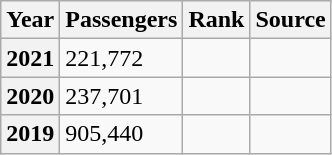<table class="wikitable sortable">
<tr>
<th>Year</th>
<th>Passengers</th>
<th>Rank</th>
<th>Source</th>
</tr>
<tr>
<th>2021</th>
<td>221,772 </td>
<td></td>
<td></td>
</tr>
<tr>
<th>2020</th>
<td>237,701 </td>
<td></td>
<td></td>
</tr>
<tr>
<th>2019</th>
<td>905,440</td>
<td></td>
<td></td>
</tr>
</table>
